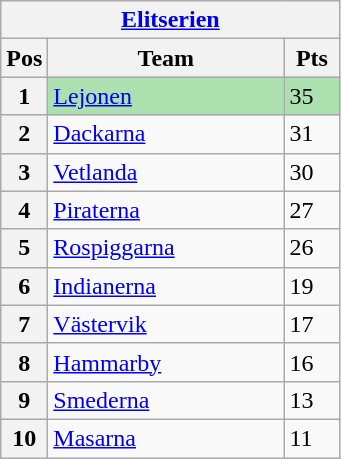<table class="wikitable">
<tr>
<th colspan="3"><a href='#'>Elitserien</a></th>
</tr>
<tr>
<th width=20>Pos</th>
<th width=150>Team</th>
<th width=30>Pts</th>
</tr>
<tr style="background:#ACE1AF;">
<th>1</th>
<td><a href='#'>Lejonen</a></td>
<td>35</td>
</tr>
<tr>
<th>2</th>
<td><a href='#'>Dackarna</a></td>
<td>31</td>
</tr>
<tr>
<th>3</th>
<td><a href='#'>Vetlanda</a></td>
<td>30</td>
</tr>
<tr>
<th>4</th>
<td><a href='#'>Piraterna</a></td>
<td>27</td>
</tr>
<tr>
<th>5</th>
<td><a href='#'>Rospiggarna</a></td>
<td>26</td>
</tr>
<tr>
<th>6</th>
<td><a href='#'>Indianerna</a></td>
<td>19</td>
</tr>
<tr>
<th>7</th>
<td><a href='#'>Västervik</a></td>
<td>17</td>
</tr>
<tr>
<th>8</th>
<td><a href='#'>Hammarby</a></td>
<td>16</td>
</tr>
<tr>
<th>9</th>
<td><a href='#'>Smederna</a></td>
<td>13</td>
</tr>
<tr>
<th>10</th>
<td><a href='#'>Masarna</a></td>
<td>11</td>
</tr>
</table>
